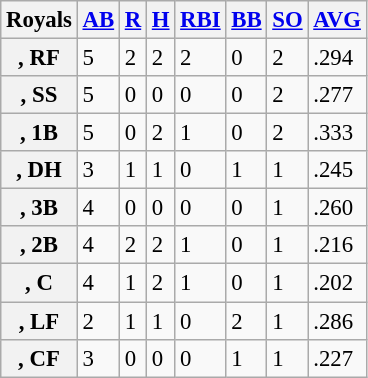<table class="wikitable sortable plainrowheaders" style="font-size:95%;">
<tr>
<th>Royals</th>
<th scope="col"><a href='#'>AB</a></th>
<th scope="col"><a href='#'>R</a></th>
<th scope="col"><a href='#'>H</a></th>
<th scope="col"><a href='#'>RBI</a></th>
<th scope="col"><a href='#'>BB</a></th>
<th scope="col"><a href='#'>SO</a></th>
<th scope="col"><a href='#'>AVG</a></th>
</tr>
<tr>
<th scope="row">, RF</th>
<td>5</td>
<td>2</td>
<td>2</td>
<td>2</td>
<td>0</td>
<td>2</td>
<td>.294</td>
</tr>
<tr>
<th scope="row">, SS</th>
<td>5</td>
<td>0</td>
<td>0</td>
<td>0</td>
<td>0</td>
<td>2</td>
<td>.277</td>
</tr>
<tr>
<th scope="row">, 1B</th>
<td>5</td>
<td>0</td>
<td>2</td>
<td>1</td>
<td>0</td>
<td>2</td>
<td>.333</td>
</tr>
<tr>
<th scope="row">, DH</th>
<td>3</td>
<td>1</td>
<td>1</td>
<td>0</td>
<td>1</td>
<td>1</td>
<td>.245</td>
</tr>
<tr>
<th scope="row">, 3B</th>
<td>4</td>
<td>0</td>
<td>0</td>
<td>0</td>
<td>0</td>
<td>1</td>
<td>.260</td>
</tr>
<tr>
<th scope="row">, 2B</th>
<td>4</td>
<td>2</td>
<td>2</td>
<td>1</td>
<td>0</td>
<td>1</td>
<td>.216</td>
</tr>
<tr>
<th scope="row">, C</th>
<td>4</td>
<td>1</td>
<td>2</td>
<td>1</td>
<td>0</td>
<td>1</td>
<td>.202</td>
</tr>
<tr>
<th scope="row">, LF</th>
<td>2</td>
<td>1</td>
<td>1</td>
<td>0</td>
<td>2</td>
<td>1</td>
<td>.286</td>
</tr>
<tr>
<th scope="row">, CF</th>
<td>3</td>
<td>0</td>
<td>0</td>
<td>0</td>
<td>1</td>
<td>1</td>
<td>.227</td>
</tr>
</table>
